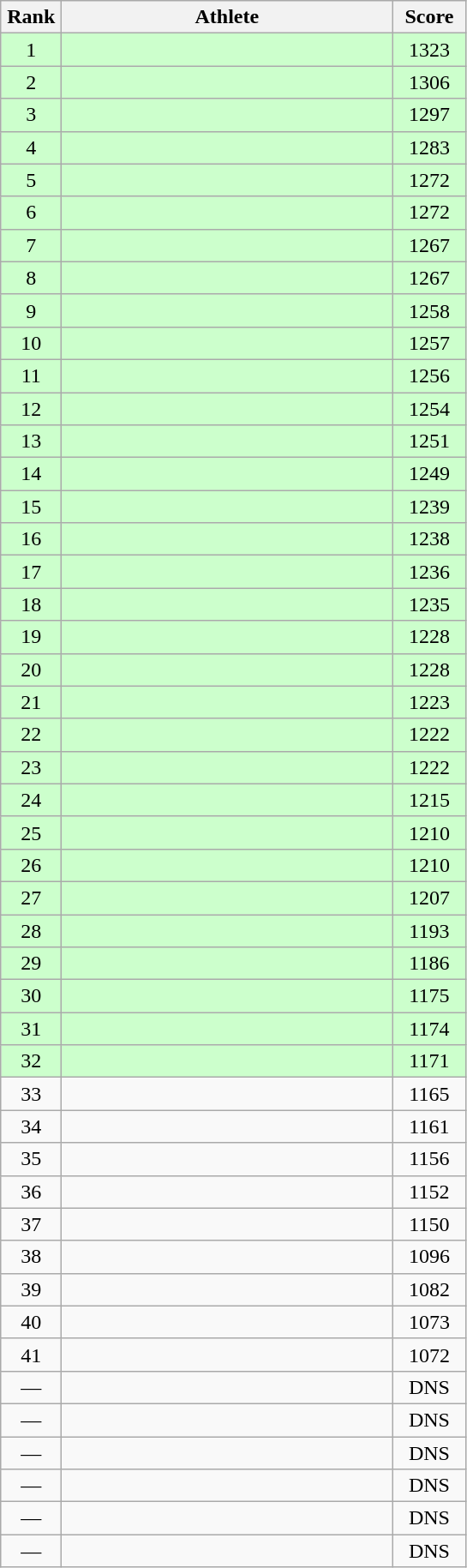<table class="wikitable" style="text-align:center">
<tr>
<th width=40>Rank</th>
<th width=250>Athlete</th>
<th width=50>Score</th>
</tr>
<tr bgcolor="ccffcc">
<td>1</td>
<td align=left></td>
<td>1323</td>
</tr>
<tr bgcolor="ccffcc">
<td>2</td>
<td align=left></td>
<td>1306</td>
</tr>
<tr bgcolor="ccffcc">
<td>3</td>
<td align=left></td>
<td>1297</td>
</tr>
<tr bgcolor="ccffcc">
<td>4</td>
<td align=left></td>
<td>1283</td>
</tr>
<tr bgcolor="ccffcc">
<td>5</td>
<td align=left></td>
<td>1272</td>
</tr>
<tr bgcolor="ccffcc">
<td>6</td>
<td align=left></td>
<td>1272</td>
</tr>
<tr bgcolor="ccffcc">
<td>7</td>
<td align=left></td>
<td>1267</td>
</tr>
<tr bgcolor="ccffcc">
<td>8</td>
<td align=left></td>
<td>1267</td>
</tr>
<tr bgcolor="ccffcc">
<td>9</td>
<td align=left></td>
<td>1258</td>
</tr>
<tr bgcolor="ccffcc">
<td>10</td>
<td align=left></td>
<td>1257</td>
</tr>
<tr bgcolor="ccffcc">
<td>11</td>
<td align=left></td>
<td>1256</td>
</tr>
<tr bgcolor="ccffcc">
<td>12</td>
<td align=left></td>
<td>1254</td>
</tr>
<tr bgcolor="ccffcc">
<td>13</td>
<td align=left></td>
<td>1251</td>
</tr>
<tr bgcolor="ccffcc">
<td>14</td>
<td align=left></td>
<td>1249</td>
</tr>
<tr bgcolor="ccffcc">
<td>15</td>
<td align=left></td>
<td>1239</td>
</tr>
<tr bgcolor="ccffcc">
<td>16</td>
<td align=left></td>
<td>1238</td>
</tr>
<tr bgcolor="ccffcc">
<td>17</td>
<td align=left></td>
<td>1236</td>
</tr>
<tr bgcolor="ccffcc">
<td>18</td>
<td align=left></td>
<td>1235</td>
</tr>
<tr bgcolor="ccffcc">
<td>19</td>
<td align=left></td>
<td>1228</td>
</tr>
<tr bgcolor="ccffcc">
<td>20</td>
<td align=left></td>
<td>1228</td>
</tr>
<tr bgcolor="ccffcc">
<td>21</td>
<td align=left></td>
<td>1223</td>
</tr>
<tr bgcolor="ccffcc">
<td>22</td>
<td align=left></td>
<td>1222</td>
</tr>
<tr bgcolor="ccffcc">
<td>23</td>
<td align=left></td>
<td>1222</td>
</tr>
<tr bgcolor="ccffcc">
<td>24</td>
<td align=left></td>
<td>1215</td>
</tr>
<tr bgcolor="ccffcc">
<td>25</td>
<td align=left></td>
<td>1210</td>
</tr>
<tr bgcolor="ccffcc">
<td>26</td>
<td align=left></td>
<td>1210</td>
</tr>
<tr bgcolor="ccffcc">
<td>27</td>
<td align=left></td>
<td>1207</td>
</tr>
<tr bgcolor="ccffcc">
<td>28</td>
<td align=left></td>
<td>1193</td>
</tr>
<tr bgcolor="ccffcc">
<td>29</td>
<td align=left></td>
<td>1186</td>
</tr>
<tr bgcolor="ccffcc">
<td>30</td>
<td align=left></td>
<td>1175</td>
</tr>
<tr bgcolor="ccffcc">
<td>31</td>
<td align=left></td>
<td>1174</td>
</tr>
<tr bgcolor="ccffcc">
<td>32</td>
<td align=left></td>
<td>1171</td>
</tr>
<tr>
<td>33</td>
<td align=left></td>
<td>1165</td>
</tr>
<tr>
<td>34</td>
<td align=left></td>
<td>1161</td>
</tr>
<tr>
<td>35</td>
<td align=left></td>
<td>1156</td>
</tr>
<tr>
<td>36</td>
<td align=left></td>
<td>1152</td>
</tr>
<tr>
<td>37</td>
<td align=left></td>
<td>1150</td>
</tr>
<tr>
<td>38</td>
<td align=left></td>
<td>1096</td>
</tr>
<tr>
<td>39</td>
<td align=left></td>
<td>1082</td>
</tr>
<tr>
<td>40</td>
<td align=left></td>
<td>1073</td>
</tr>
<tr>
<td>41</td>
<td align=left></td>
<td>1072</td>
</tr>
<tr>
<td>—</td>
<td align=left></td>
<td>DNS</td>
</tr>
<tr>
<td>—</td>
<td align=left></td>
<td>DNS</td>
</tr>
<tr>
<td>—</td>
<td align=left></td>
<td>DNS</td>
</tr>
<tr>
<td>—</td>
<td align=left></td>
<td>DNS</td>
</tr>
<tr>
<td>—</td>
<td align=left></td>
<td>DNS</td>
</tr>
<tr>
<td>—</td>
<td align=left></td>
<td>DNS</td>
</tr>
</table>
